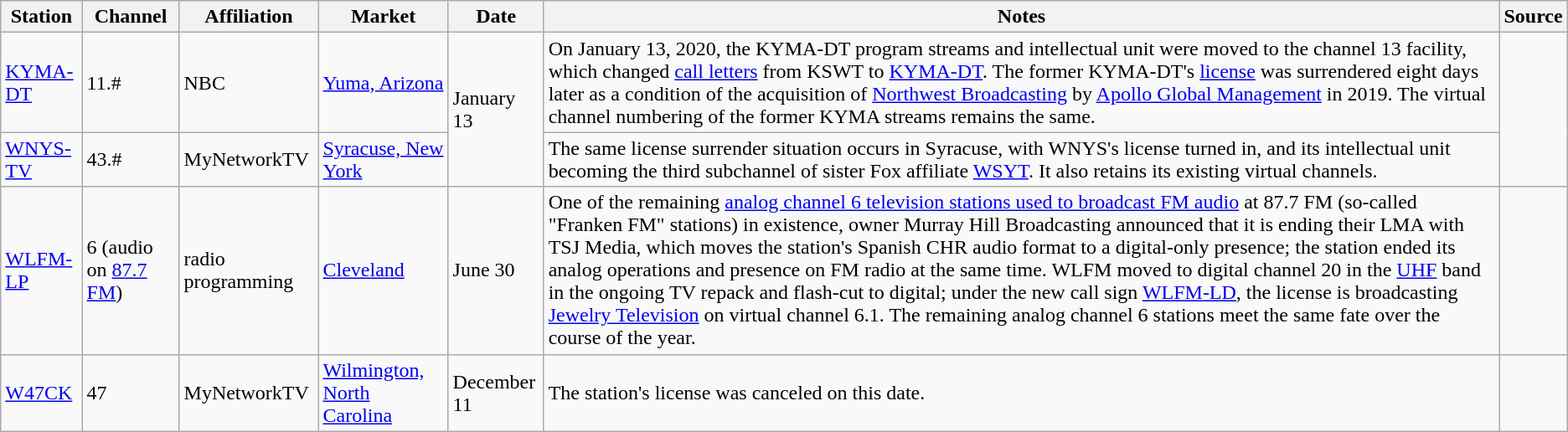<table class="wikitable">
<tr>
<th>Station</th>
<th>Channel</th>
<th>Affiliation</th>
<th>Market</th>
<th>Date</th>
<th>Notes</th>
<th>Source</th>
</tr>
<tr>
<td><a href='#'>KYMA-DT</a></td>
<td>11.#</td>
<td>NBC</td>
<td><a href='#'>Yuma, Arizona</a></td>
<td rowspan=2>January 13</td>
<td>On January 13, 2020, the KYMA-DT program streams and intellectual unit were moved to the channel 13 facility, which changed <a href='#'>call letters</a> from KSWT to <a href='#'>KYMA-DT</a>. The former KYMA-DT's <a href='#'>license</a> was surrendered eight days later as a condition of the acquisition of <a href='#'>Northwest Broadcasting</a> by <a href='#'>Apollo Global Management</a> in 2019. The virtual channel numbering of the former KYMA streams remains the same.</td>
<td rowspan=2></td>
</tr>
<tr>
<td><a href='#'>WNYS-TV</a></td>
<td>43.#</td>
<td>MyNetworkTV</td>
<td><a href='#'>Syracuse, New York</a></td>
<td>The same license surrender situation occurs in Syracuse, with WNYS's license turned in, and its intellectual unit becoming the third subchannel of sister Fox affiliate <a href='#'>WSYT</a>. It also retains its existing virtual channels.</td>
</tr>
<tr>
<td><a href='#'>WLFM-LP</a></td>
<td>6 (audio on <a href='#'>87.7 FM</a>)</td>
<td>radio programming</td>
<td><a href='#'>Cleveland</a></td>
<td>June 30</td>
<td>One of the remaining <a href='#'>analog channel 6 television stations used to broadcast FM audio</a> at 87.7 FM (so-called "Franken FM" stations) in existence, owner Murray Hill Broadcasting announced that it is ending their LMA with TSJ Media, which moves the station's Spanish CHR audio format to a digital-only presence; the station ended its analog operations and presence on FM radio at the same time. WLFM moved to digital channel 20 in the <a href='#'>UHF</a> band in the ongoing TV repack and flash-cut to digital; under the new call sign <a href='#'>WLFM-LD</a>, the license is broadcasting <a href='#'>Jewelry Television</a> on virtual channel 6.1. The remaining analog channel 6 stations meet the same fate over the course of the year.</td>
<td></td>
</tr>
<tr>
<td><a href='#'>W47CK</a></td>
<td>47</td>
<td>MyNetworkTV</td>
<td><a href='#'>Wilmington, North Carolina</a></td>
<td>December 11</td>
<td>The station's license was canceled on this date.</td>
<td></td>
</tr>
</table>
